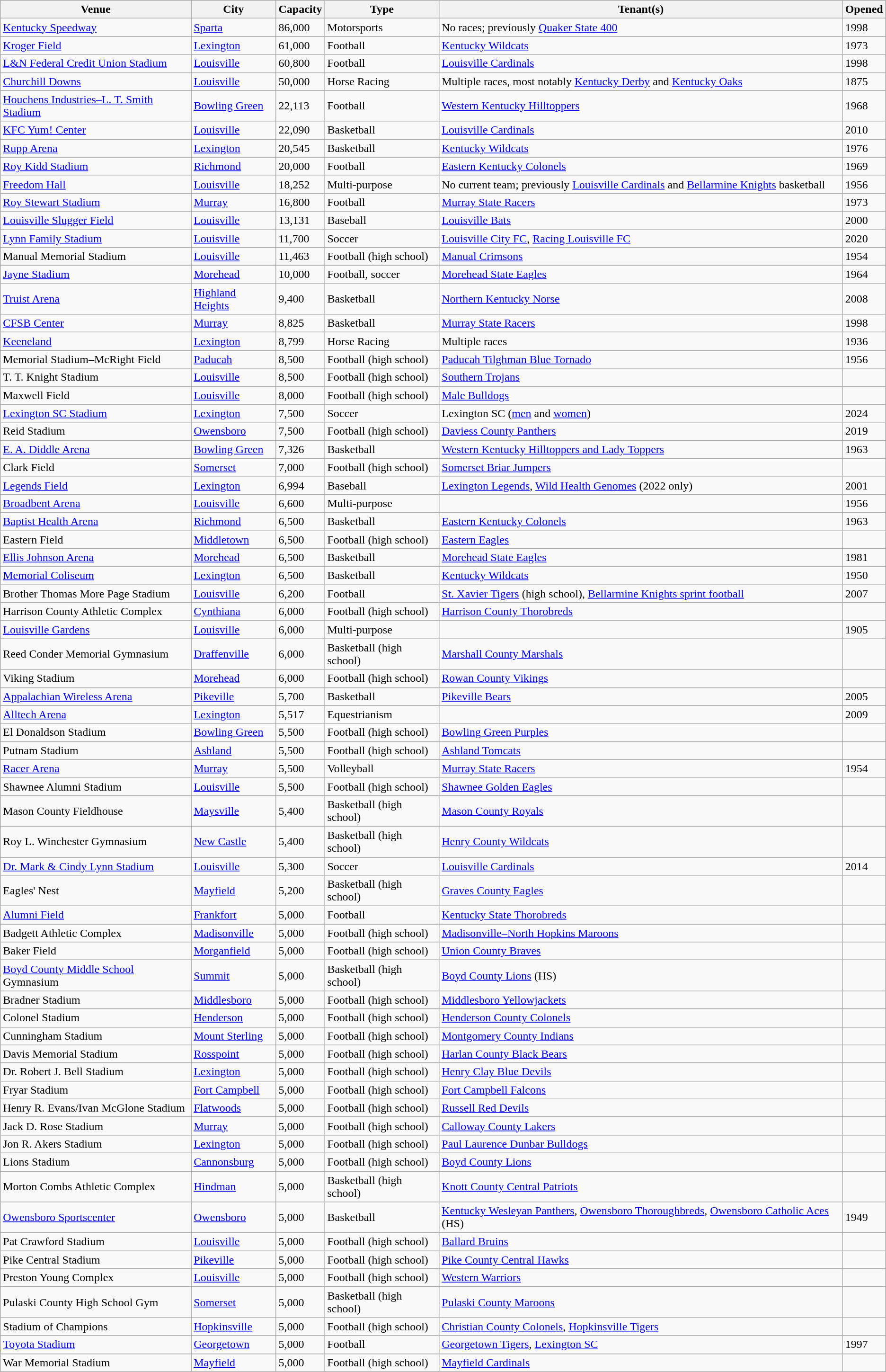<table class="wikitable sortable">
<tr>
<th>Venue</th>
<th>City</th>
<th>Capacity</th>
<th>Type</th>
<th>Tenant(s)</th>
<th>Opened</th>
</tr>
<tr>
<td><a href='#'>Kentucky Speedway</a></td>
<td><a href='#'>Sparta</a></td>
<td>86,000</td>
<td>Motorsports</td>
<td>No races; previously <a href='#'>Quaker State 400</a></td>
<td>1998</td>
</tr>
<tr>
<td><a href='#'>Kroger Field</a></td>
<td><a href='#'>Lexington</a></td>
<td>61,000</td>
<td>Football</td>
<td><a href='#'>Kentucky Wildcats</a></td>
<td>1973</td>
</tr>
<tr>
<td><a href='#'>L&N Federal Credit Union Stadium</a></td>
<td><a href='#'>Louisville</a></td>
<td>60,800</td>
<td>Football</td>
<td><a href='#'>Louisville Cardinals</a></td>
<td>1998</td>
</tr>
<tr>
<td><a href='#'>Churchill Downs</a></td>
<td><a href='#'>Louisville</a></td>
<td>50,000</td>
<td>Horse Racing</td>
<td>Multiple races, most notably <a href='#'>Kentucky Derby</a> and <a href='#'>Kentucky Oaks</a></td>
<td>1875</td>
</tr>
<tr>
<td><a href='#'>Houchens Industries–L. T. Smith Stadium</a></td>
<td><a href='#'>Bowling Green</a></td>
<td>22,113</td>
<td>Football</td>
<td><a href='#'>Western Kentucky Hilltoppers</a></td>
<td>1968</td>
</tr>
<tr>
<td><a href='#'>KFC Yum! Center</a></td>
<td><a href='#'>Louisville</a></td>
<td>22,090</td>
<td>Basketball</td>
<td><a href='#'>Louisville Cardinals</a></td>
<td>2010</td>
</tr>
<tr>
<td><a href='#'>Rupp Arena</a></td>
<td><a href='#'>Lexington</a></td>
<td>20,545</td>
<td>Basketball</td>
<td><a href='#'>Kentucky Wildcats</a></td>
<td>1976</td>
</tr>
<tr>
<td><a href='#'>Roy Kidd Stadium</a></td>
<td><a href='#'>Richmond</a></td>
<td>20,000</td>
<td>Football</td>
<td><a href='#'>Eastern Kentucky Colonels</a></td>
<td>1969</td>
</tr>
<tr>
<td><a href='#'>Freedom Hall</a></td>
<td><a href='#'>Louisville</a></td>
<td>18,252</td>
<td>Multi-purpose</td>
<td>No current team; previously <a href='#'>Louisville Cardinals</a> and <a href='#'>Bellarmine Knights</a> basketball</td>
<td>1956</td>
</tr>
<tr>
<td><a href='#'>Roy Stewart Stadium</a></td>
<td><a href='#'>Murray</a></td>
<td>16,800</td>
<td>Football</td>
<td><a href='#'>Murray State Racers</a></td>
<td>1973</td>
</tr>
<tr>
<td><a href='#'>Louisville Slugger Field</a></td>
<td><a href='#'>Louisville</a></td>
<td>13,131</td>
<td>Baseball</td>
<td><a href='#'>Louisville Bats</a></td>
<td>2000</td>
</tr>
<tr>
<td><a href='#'>Lynn Family Stadium</a></td>
<td><a href='#'>Louisville</a></td>
<td>11,700</td>
<td>Soccer</td>
<td><a href='#'>Louisville City FC</a>, <a href='#'>Racing Louisville FC</a></td>
<td>2020</td>
</tr>
<tr>
<td>Manual Memorial Stadium</td>
<td><a href='#'>Louisville</a></td>
<td>11,463</td>
<td>Football (high school)</td>
<td><a href='#'>Manual Crimsons</a></td>
<td>1954</td>
</tr>
<tr>
<td><a href='#'>Jayne Stadium</a></td>
<td><a href='#'>Morehead</a></td>
<td>10,000</td>
<td>Football, soccer</td>
<td><a href='#'>Morehead State Eagles</a></td>
<td>1964</td>
</tr>
<tr>
<td><a href='#'>Truist Arena</a></td>
<td><a href='#'>Highland Heights</a></td>
<td>9,400</td>
<td>Basketball</td>
<td><a href='#'>Northern Kentucky Norse</a></td>
<td>2008</td>
</tr>
<tr>
<td><a href='#'>CFSB Center</a></td>
<td><a href='#'>Murray</a></td>
<td>8,825</td>
<td>Basketball</td>
<td><a href='#'>Murray State Racers</a></td>
<td>1998</td>
</tr>
<tr>
<td><a href='#'>Keeneland</a></td>
<td><a href='#'>Lexington</a></td>
<td>8,799</td>
<td>Horse Racing</td>
<td>Multiple races</td>
<td>1936</td>
</tr>
<tr>
<td>Memorial Stadium–McRight Field</td>
<td><a href='#'>Paducah</a></td>
<td>8,500</td>
<td>Football (high school)</td>
<td><a href='#'>Paducah Tilghman Blue Tornado</a></td>
<td>1956</td>
</tr>
<tr>
<td>T. T. Knight Stadium</td>
<td><a href='#'>Louisville</a></td>
<td>8,500</td>
<td>Football (high school)</td>
<td><a href='#'>Southern Trojans</a></td>
<td></td>
</tr>
<tr>
<td>Maxwell Field</td>
<td><a href='#'>Louisville</a></td>
<td>8,000</td>
<td>Football (high school)</td>
<td><a href='#'>Male Bulldogs</a></td>
<td></td>
</tr>
<tr>
<td><a href='#'>Lexington SC Stadium</a></td>
<td><a href='#'>Lexington</a></td>
<td>7,500</td>
<td>Soccer</td>
<td>Lexington SC (<a href='#'>men</a> and <a href='#'>women</a>)</td>
<td>2024</td>
</tr>
<tr>
<td>Reid Stadium</td>
<td><a href='#'>Owensboro</a></td>
<td>7,500</td>
<td>Football (high school)</td>
<td><a href='#'>Daviess County Panthers</a></td>
<td>2019</td>
</tr>
<tr>
<td><a href='#'>E. A. Diddle Arena</a></td>
<td><a href='#'>Bowling Green</a></td>
<td>7,326</td>
<td>Basketball</td>
<td><a href='#'>Western Kentucky Hilltoppers and Lady Toppers</a></td>
<td>1963</td>
</tr>
<tr>
<td>Clark Field</td>
<td><a href='#'>Somerset</a></td>
<td>7,000</td>
<td>Football (high school)</td>
<td><a href='#'>Somerset Briar Jumpers</a></td>
<td></td>
</tr>
<tr>
<td><a href='#'>Legends Field</a></td>
<td><a href='#'>Lexington</a></td>
<td>6,994</td>
<td>Baseball</td>
<td><a href='#'>Lexington Legends</a>, <a href='#'>Wild Health Genomes</a> (2022 only)</td>
<td>2001</td>
</tr>
<tr>
<td><a href='#'>Broadbent Arena</a></td>
<td><a href='#'>Louisville</a></td>
<td>6,600</td>
<td>Multi-purpose</td>
<td></td>
<td>1956</td>
</tr>
<tr>
<td><a href='#'>Baptist Health Arena</a></td>
<td><a href='#'>Richmond</a></td>
<td>6,500</td>
<td>Basketball</td>
<td><a href='#'>Eastern Kentucky Colonels</a></td>
<td>1963</td>
</tr>
<tr>
<td>Eastern Field</td>
<td><a href='#'>Middletown</a></td>
<td>6,500</td>
<td>Football (high school)</td>
<td><a href='#'>Eastern Eagles</a></td>
<td></td>
</tr>
<tr>
<td><a href='#'>Ellis Johnson Arena</a></td>
<td><a href='#'>Morehead</a></td>
<td>6,500</td>
<td>Basketball</td>
<td><a href='#'>Morehead State Eagles</a></td>
<td>1981</td>
</tr>
<tr>
<td><a href='#'>Memorial Coliseum</a></td>
<td><a href='#'>Lexington</a></td>
<td>6,500</td>
<td>Basketball</td>
<td><a href='#'>Kentucky Wildcats</a></td>
<td>1950</td>
</tr>
<tr>
<td>Brother Thomas More Page Stadium</td>
<td><a href='#'>Louisville</a></td>
<td>6,200</td>
<td>Football</td>
<td><a href='#'>St. Xavier Tigers</a> (high school), <a href='#'>Bellarmine Knights sprint football</a></td>
<td>2007</td>
</tr>
<tr>
<td>Harrison County Athletic Complex</td>
<td><a href='#'>Cynthiana</a></td>
<td>6,000</td>
<td>Football (high school)</td>
<td><a href='#'>Harrison County Thorobreds</a></td>
<td></td>
</tr>
<tr>
<td><a href='#'>Louisville Gardens</a></td>
<td><a href='#'>Louisville</a></td>
<td>6,000</td>
<td>Multi-purpose</td>
<td></td>
<td>1905</td>
</tr>
<tr>
<td>Reed Conder Memorial Gymnasium</td>
<td><a href='#'>Draffenville</a></td>
<td>6,000</td>
<td>Basketball (high school)</td>
<td><a href='#'>Marshall County Marshals</a></td>
<td></td>
</tr>
<tr>
<td>Viking Stadium</td>
<td><a href='#'>Morehead</a></td>
<td>6,000</td>
<td>Football (high school)</td>
<td><a href='#'>Rowan County Vikings</a></td>
<td></td>
</tr>
<tr>
<td><a href='#'>Appalachian Wireless Arena</a></td>
<td><a href='#'>Pikeville</a></td>
<td>5,700</td>
<td>Basketball</td>
<td><a href='#'>Pikeville Bears</a></td>
<td>2005</td>
</tr>
<tr>
<td><a href='#'>Alltech Arena</a></td>
<td><a href='#'>Lexington</a></td>
<td>5,517</td>
<td>Equestrianism</td>
<td></td>
<td>2009</td>
</tr>
<tr>
<td>El Donaldson Stadium</td>
<td><a href='#'>Bowling Green</a></td>
<td>5,500</td>
<td>Football (high school)</td>
<td><a href='#'>Bowling Green Purples</a></td>
<td></td>
</tr>
<tr>
<td>Putnam Stadium</td>
<td><a href='#'>Ashland</a></td>
<td>5,500</td>
<td>Football (high school)</td>
<td><a href='#'>Ashland Tomcats</a></td>
<td></td>
</tr>
<tr>
<td><a href='#'>Racer Arena</a></td>
<td><a href='#'>Murray</a></td>
<td>5,500</td>
<td>Volleyball</td>
<td><a href='#'>Murray State Racers</a></td>
<td>1954</td>
</tr>
<tr>
<td>Shawnee Alumni Stadium</td>
<td><a href='#'>Louisville</a></td>
<td>5,500</td>
<td>Football (high school)</td>
<td><a href='#'>Shawnee Golden Eagles</a></td>
<td></td>
</tr>
<tr>
<td>Mason County Fieldhouse</td>
<td><a href='#'>Maysville</a></td>
<td>5,400</td>
<td>Basketball (high school)</td>
<td><a href='#'>Mason County Royals</a></td>
<td></td>
</tr>
<tr>
<td>Roy L. Winchester Gymnasium</td>
<td><a href='#'>New Castle</a></td>
<td>5,400</td>
<td>Basketball (high school)</td>
<td><a href='#'>Henry County Wildcats</a></td>
<td></td>
</tr>
<tr>
<td><a href='#'>Dr. Mark & Cindy Lynn Stadium</a></td>
<td><a href='#'>Louisville</a></td>
<td>5,300</td>
<td>Soccer</td>
<td><a href='#'>Louisville Cardinals</a></td>
<td>2014</td>
</tr>
<tr>
<td>Eagles' Nest</td>
<td><a href='#'>Mayfield</a></td>
<td>5,200</td>
<td>Basketball (high school)</td>
<td><a href='#'>Graves County Eagles</a></td>
<td></td>
</tr>
<tr>
<td><a href='#'>Alumni Field</a></td>
<td><a href='#'>Frankfort</a></td>
<td>5,000</td>
<td>Football</td>
<td><a href='#'>Kentucky State Thorobreds</a></td>
<td></td>
</tr>
<tr>
<td>Badgett Athletic Complex</td>
<td><a href='#'>Madisonville</a></td>
<td>5,000</td>
<td>Football (high school)</td>
<td><a href='#'>Madisonville–North Hopkins Maroons</a></td>
<td></td>
</tr>
<tr>
<td>Baker Field</td>
<td><a href='#'>Morganfield</a></td>
<td>5,000</td>
<td>Football (high school)</td>
<td><a href='#'>Union County Braves</a></td>
<td></td>
</tr>
<tr>
<td><a href='#'>Boyd County Middle School</a> Gymnasium</td>
<td><a href='#'>Summit</a></td>
<td>5,000</td>
<td>Basketball (high school)</td>
<td><a href='#'>Boyd County Lions</a> (HS)</td>
<td></td>
</tr>
<tr>
<td>Bradner Stadium</td>
<td><a href='#'>Middlesboro</a></td>
<td>5,000</td>
<td>Football (high school)</td>
<td><a href='#'>Middlesboro Yellowjackets</a></td>
<td></td>
</tr>
<tr>
<td>Colonel Stadium</td>
<td><a href='#'>Henderson</a></td>
<td>5,000</td>
<td>Football (high school)</td>
<td><a href='#'>Henderson County Colonels</a></td>
<td></td>
</tr>
<tr>
<td>Cunningham Stadium</td>
<td><a href='#'>Mount Sterling</a></td>
<td>5,000</td>
<td>Football (high school)</td>
<td><a href='#'>Montgomery County Indians</a></td>
<td></td>
</tr>
<tr>
<td>Davis Memorial Stadium</td>
<td><a href='#'>Rosspoint</a></td>
<td>5,000</td>
<td>Football (high school)</td>
<td><a href='#'>Harlan County Black Bears</a></td>
<td></td>
</tr>
<tr>
<td>Dr. Robert J. Bell Stadium</td>
<td><a href='#'>Lexington</a></td>
<td>5,000</td>
<td>Football (high school)</td>
<td><a href='#'>Henry Clay Blue Devils</a></td>
<td></td>
</tr>
<tr>
<td>Fryar Stadium</td>
<td><a href='#'>Fort Campbell</a></td>
<td>5,000</td>
<td>Football (high school)</td>
<td><a href='#'>Fort Campbell Falcons</a></td>
<td></td>
</tr>
<tr>
<td>Henry R. Evans/Ivan McGlone Stadium</td>
<td><a href='#'>Flatwoods</a></td>
<td>5,000</td>
<td>Football (high school)</td>
<td><a href='#'>Russell Red Devils</a></td>
<td></td>
</tr>
<tr>
<td>Jack D. Rose Stadium</td>
<td><a href='#'>Murray</a></td>
<td>5,000</td>
<td>Football (high school)</td>
<td><a href='#'>Calloway County Lakers</a></td>
<td></td>
</tr>
<tr>
<td>Jon R. Akers Stadium</td>
<td><a href='#'>Lexington</a></td>
<td>5,000</td>
<td>Football (high school)</td>
<td><a href='#'>Paul Laurence Dunbar Bulldogs</a></td>
<td></td>
</tr>
<tr>
<td>Lions Stadium</td>
<td><a href='#'>Cannonsburg</a></td>
<td>5,000</td>
<td>Football (high school)</td>
<td><a href='#'>Boyd County Lions</a></td>
<td></td>
</tr>
<tr>
<td>Morton Combs Athletic Complex</td>
<td><a href='#'>Hindman</a></td>
<td>5,000</td>
<td>Basketball (high school)</td>
<td><a href='#'>Knott County Central Patriots</a></td>
<td></td>
</tr>
<tr>
<td><a href='#'>Owensboro Sportscenter</a></td>
<td><a href='#'>Owensboro</a></td>
<td>5,000</td>
<td>Basketball</td>
<td><a href='#'>Kentucky Wesleyan Panthers</a>, <a href='#'>Owensboro Thoroughbreds</a>, <a href='#'>Owensboro Catholic Aces</a> (HS)</td>
<td>1949</td>
</tr>
<tr>
<td>Pat Crawford Stadium</td>
<td><a href='#'>Louisville</a></td>
<td>5,000</td>
<td>Football (high school)</td>
<td><a href='#'>Ballard Bruins</a></td>
<td></td>
</tr>
<tr>
<td>Pike Central Stadium</td>
<td><a href='#'>Pikeville</a></td>
<td>5,000</td>
<td>Football (high school)</td>
<td><a href='#'>Pike County Central Hawks</a></td>
<td></td>
</tr>
<tr>
<td>Preston Young Complex</td>
<td><a href='#'>Louisville</a></td>
<td>5,000</td>
<td>Football (high school)</td>
<td><a href='#'>Western Warriors</a></td>
<td></td>
</tr>
<tr>
<td>Pulaski County High School Gym</td>
<td><a href='#'>Somerset</a></td>
<td>5,000</td>
<td>Basketball (high school)</td>
<td><a href='#'>Pulaski County Maroons</a></td>
<td></td>
</tr>
<tr>
<td>Stadium of Champions</td>
<td><a href='#'>Hopkinsville</a></td>
<td>5,000</td>
<td>Football (high school)</td>
<td><a href='#'>Christian County Colonels</a>, <a href='#'>Hopkinsville Tigers</a></td>
<td></td>
</tr>
<tr>
<td><a href='#'>Toyota Stadium</a></td>
<td><a href='#'>Georgetown</a></td>
<td>5,000</td>
<td>Football</td>
<td><a href='#'>Georgetown Tigers</a>, <a href='#'>Lexington SC</a></td>
<td>1997</td>
</tr>
<tr>
<td>War Memorial Stadium</td>
<td><a href='#'>Mayfield</a></td>
<td>5,000</td>
<td>Football (high school)</td>
<td><a href='#'>Mayfield Cardinals</a></td>
<td></td>
</tr>
</table>
